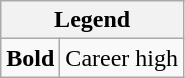<table class="wikitable mw-collapsible">
<tr>
<th colspan="2">Legend</th>
</tr>
<tr>
<td><strong>Bold</strong></td>
<td>Career high</td>
</tr>
</table>
